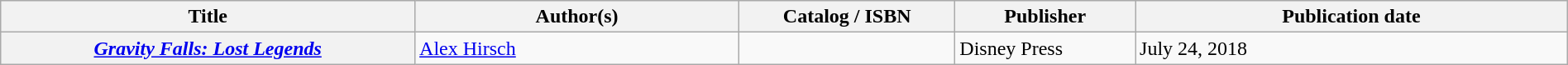<table class="wikitable sortable" style="width:100%;">
<tr>
<th scope="col" style="width:23%;">Title</th>
<th scope="col" style="width:18%;">Author(s)</th>
<th scope="col" style="width:12%;">Catalog / ISBN</th>
<th scope="col" style="width:10%;">Publisher</th>
<th scope="col" style="width:24%;">Publication date</th>
</tr>
<tr>
<th><em><a href='#'>Gravity Falls: Lost Legends</a></em></th>
<td><a href='#'>Alex Hirsch</a></td>
<td></td>
<td>Disney Press</td>
<td>July 24, 2018</td>
</tr>
</table>
